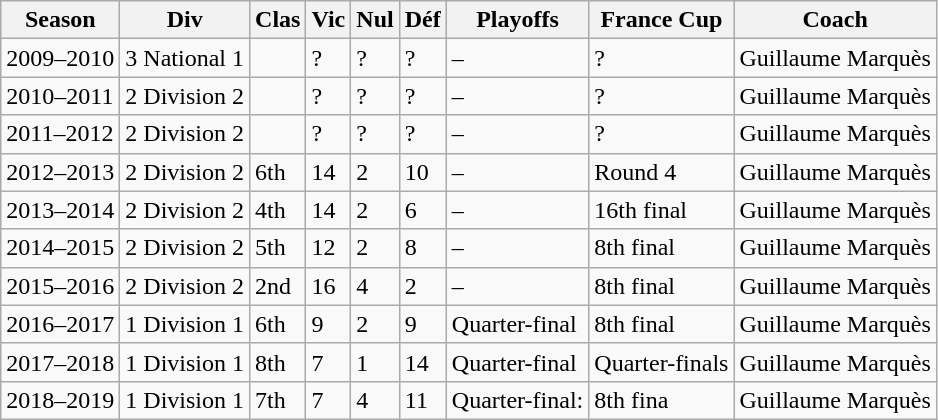<table class="wikitable">
<tr>
<th>Season</th>
<th>Div</th>
<th>Clas</th>
<th>Vic</th>
<th>Nul</th>
<th>Déf</th>
<th>Playoffs</th>
<th>France Cup</th>
<th>Coach</th>
</tr>
<tr>
<td>2009–2010</td>
<td>3 National 1</td>
<td></td>
<td>?</td>
<td>?</td>
<td>?</td>
<td>–</td>
<td>?</td>
<td>Guillaume Marquès</td>
</tr>
<tr>
<td>2010–2011</td>
<td>2 Division 2</td>
<td></td>
<td>?</td>
<td>?</td>
<td>?</td>
<td>–</td>
<td>?</td>
<td>Guillaume Marquès</td>
</tr>
<tr>
<td>2011–2012</td>
<td>2 Division 2</td>
<td></td>
<td>?</td>
<td>?</td>
<td>?</td>
<td>–</td>
<td>?</td>
<td>Guillaume Marquès</td>
</tr>
<tr>
<td>2012–2013</td>
<td>2 Division 2</td>
<td>6th</td>
<td>14</td>
<td>2</td>
<td>10</td>
<td>–</td>
<td>Round 4</td>
<td>Guillaume Marquès</td>
</tr>
<tr>
<td>2013–2014</td>
<td>2 Division 2</td>
<td>4th</td>
<td>14</td>
<td>2</td>
<td>6</td>
<td>–</td>
<td>16th final</td>
<td>Guillaume Marquès</td>
</tr>
<tr>
<td>2014–2015</td>
<td>2 Division 2</td>
<td>5th</td>
<td>12</td>
<td>2</td>
<td>8</td>
<td>–</td>
<td>8th final</td>
<td>Guillaume Marquès</td>
</tr>
<tr>
<td>2015–2016</td>
<td>2 Division 2</td>
<td>2nd</td>
<td>16</td>
<td>4</td>
<td>2</td>
<td>–</td>
<td>8th final</td>
<td>Guillaume Marquès</td>
</tr>
<tr>
<td>2016–2017</td>
<td>1 Division 1</td>
<td>6th</td>
<td>9</td>
<td>2</td>
<td>9</td>
<td>Quarter-final</td>
<td>8th final</td>
<td>Guillaume Marquès</td>
</tr>
<tr>
<td>2017–2018</td>
<td>1 Division 1</td>
<td>8th</td>
<td>7</td>
<td>1</td>
<td>14</td>
<td>Quarter-final</td>
<td>Quarter-finals</td>
<td>Guillaume Marquès</td>
</tr>
<tr>
<td>2018–2019</td>
<td>1 Division 1</td>
<td>7th</td>
<td>7</td>
<td>4</td>
<td>11</td>
<td>Quarter-final:</td>
<td>8th fina</td>
<td>Guillaume Marquès</td>
</tr>
</table>
